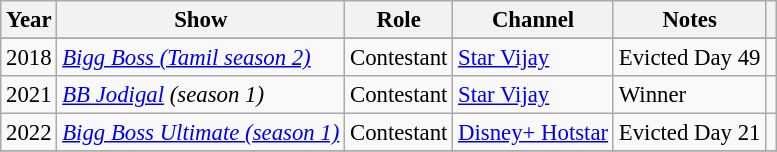<table class="wikitable" style="font-size: 95%;">
<tr>
<th>Year</th>
<th>Show</th>
<th>Role</th>
<th>Channel</th>
<th>Notes</th>
<th scope="col" class="unsortable"></th>
</tr>
<tr>
</tr>
<tr>
<td rowspan="1">2018</td>
<td><em><a href='#'>Bigg Boss (Tamil season 2)</a></em></td>
<td>Contestant</td>
<td><a href='#'>Star Vijay</a></td>
<td>Evicted Day 49</td>
<td></td>
</tr>
<tr>
<td rowspan="1">2021</td>
<td><em><a href='#'>BB Jodigal</a> (season 1)</em></td>
<td>Contestant</td>
<td><a href='#'>Star Vijay</a></td>
<td>Winner</td>
<td></td>
</tr>
<tr>
<td rowspan="1">2022</td>
<td><em><a href='#'>Bigg Boss Ultimate (season 1)</a></em></td>
<td>Contestant</td>
<td><a href='#'>Disney+ Hotstar</a></td>
<td>Evicted Day 21</td>
<td></td>
</tr>
<tr>
</tr>
</table>
